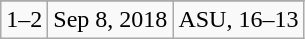<table class="wikitable">
<tr align="center">
</tr>
<tr align="center">
<td>1–2</td>
<td>Sep 8, 2018</td>
<td>ASU, 16–13</td>
</tr>
</table>
